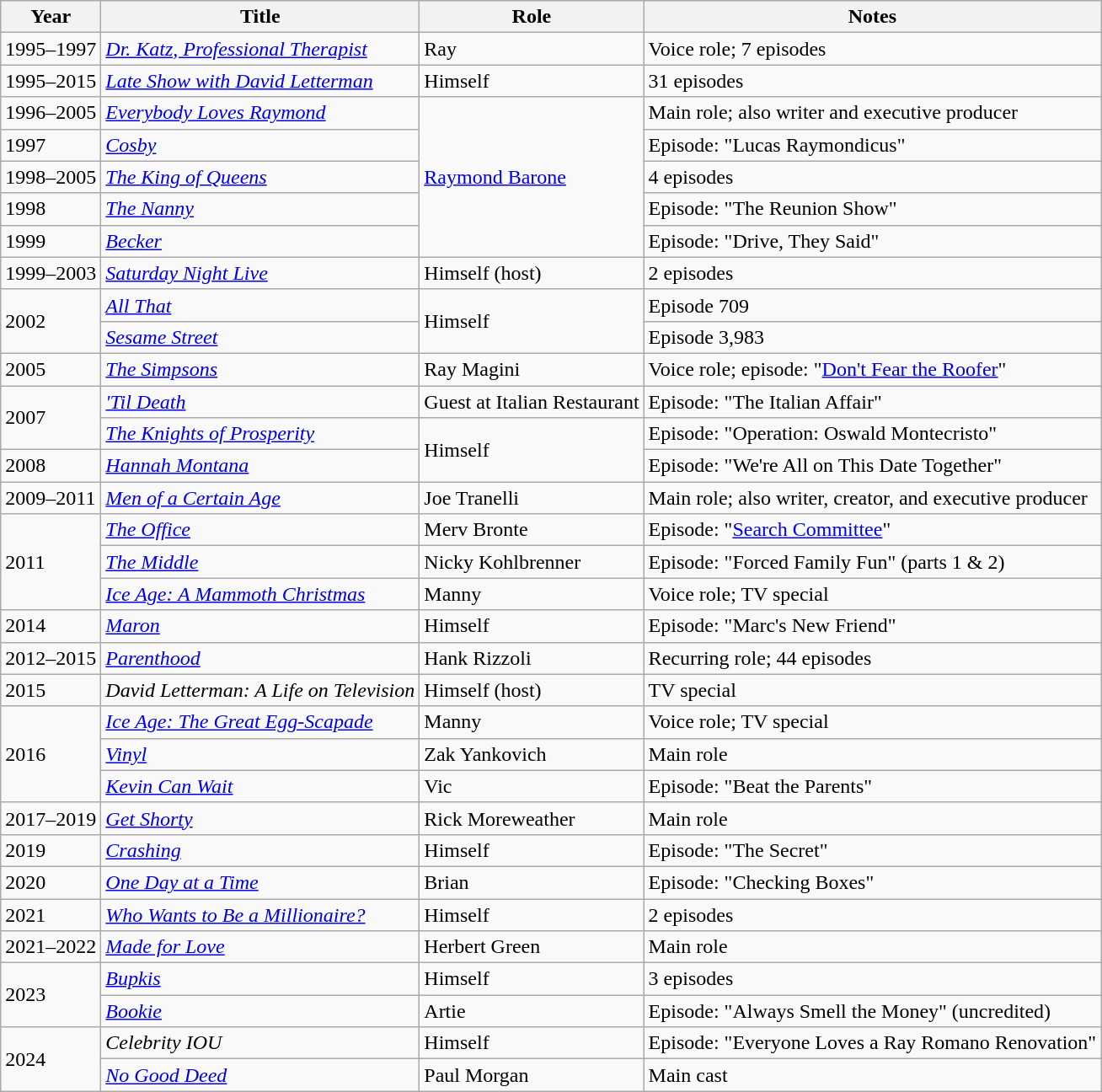<table class="wikitable sortable plainrowheaders">
<tr>
<th scope="col">Year</th>
<th scope="col">Title</th>
<th scope="col">Role</th>
<th scope="col" class="unsortable">Notes</th>
</tr>
<tr>
<td>1995–1997</td>
<td><em><a href='#'>Dr. Katz, Professional Therapist</a></em></td>
<td>Ray</td>
<td>Voice role; 7 episodes</td>
</tr>
<tr>
<td>1995–2015</td>
<td><em><a href='#'>Late Show with David Letterman</a></em></td>
<td>Himself</td>
<td>31 episodes</td>
</tr>
<tr>
<td>1996–2005</td>
<td><em><a href='#'>Everybody Loves Raymond</a></em></td>
<td rowspan=5><a href='#'>Raymond Barone</a></td>
<td>Main role; also writer and executive producer</td>
</tr>
<tr>
<td>1997</td>
<td><em><a href='#'>Cosby</a></em></td>
<td>Episode: "Lucas Raymondicus"</td>
</tr>
<tr>
<td>1998–2005</td>
<td><em><a href='#'>The King of Queens</a></em></td>
<td>4 episodes</td>
</tr>
<tr>
<td>1998</td>
<td><em><a href='#'>The Nanny</a></em></td>
<td>Episode: "The Reunion Show"</td>
</tr>
<tr>
<td>1999</td>
<td><em><a href='#'>Becker</a></em></td>
<td>Episode: "Drive, They Said"</td>
</tr>
<tr>
<td>1999–2003</td>
<td><em><a href='#'>Saturday Night Live</a></em></td>
<td>Himself (host)</td>
<td>2 episodes</td>
</tr>
<tr>
<td rowspan=2>2002</td>
<td><em><a href='#'>All That</a></em></td>
<td rowspan=2>Himself</td>
<td>Episode 709</td>
</tr>
<tr>
<td><em><a href='#'>Sesame Street</a></em></td>
<td>Episode 3,983</td>
</tr>
<tr>
<td>2005</td>
<td><em><a href='#'>The Simpsons</a></em></td>
<td>Ray Magini</td>
<td>Voice role; episode: "<a href='#'>Don't Fear the Roofer</a>"</td>
</tr>
<tr>
<td rowspan=2>2007</td>
<td><em><a href='#'>'Til Death</a></em></td>
<td>Guest at Italian Restaurant</td>
<td>Episode: "The Italian Affair"</td>
</tr>
<tr>
<td><em><a href='#'>The Knights of Prosperity</a></em></td>
<td rowspan=2>Himself</td>
<td>Episode: "Operation: Oswald Montecristo"</td>
</tr>
<tr>
<td>2008</td>
<td><em><a href='#'>Hannah Montana</a></em></td>
<td>Episode: "We're All on This Date Together"</td>
</tr>
<tr>
<td>2009–2011</td>
<td><em><a href='#'>Men of a Certain Age</a></em></td>
<td>Joe Tranelli</td>
<td>Main role; also writer, creator, and executive producer</td>
</tr>
<tr>
<td rowspan=3>2011</td>
<td><em><a href='#'>The Office</a></em></td>
<td>Merv Bronte</td>
<td>Episode: "<a href='#'>Search Committee</a>"</td>
</tr>
<tr>
<td><em><a href='#'>The Middle</a></em></td>
<td>Nicky Kohlbrenner</td>
<td>Episode: "Forced Family Fun" (parts 1 & 2)</td>
</tr>
<tr>
<td><em><a href='#'>Ice Age: A Mammoth Christmas</a></em></td>
<td>Manny</td>
<td>Voice role; TV special</td>
</tr>
<tr>
<td>2014</td>
<td><em><a href='#'>Maron</a></em></td>
<td>Himself</td>
<td>Episode: "Marc's New Friend"</td>
</tr>
<tr>
<td>2012–2015</td>
<td><em><a href='#'>Parenthood</a></em></td>
<td>Hank Rizzoli</td>
<td>Recurring role; 44 episodes</td>
</tr>
<tr>
<td>2015</td>
<td><em>David Letterman: A Life on Television</em></td>
<td>Himself (host)</td>
<td>TV special</td>
</tr>
<tr>
<td rowspan=3>2016</td>
<td><em><a href='#'>Ice Age: The Great Egg-Scapade</a></em></td>
<td>Manny</td>
<td>Voice role; TV special</td>
</tr>
<tr>
<td><em><a href='#'>Vinyl</a></em></td>
<td>Zak Yankovich</td>
<td>Main role</td>
</tr>
<tr>
<td><em><a href='#'>Kevin Can Wait</a></em></td>
<td>Vic</td>
<td>Episode: "Beat the Parents"</td>
</tr>
<tr>
<td>2017–2019</td>
<td><em><a href='#'>Get Shorty</a></em></td>
<td>Rick Moreweather</td>
<td>Main role</td>
</tr>
<tr>
<td>2019</td>
<td><em><a href='#'>Crashing</a></em></td>
<td>Himself</td>
<td>Episode: "The Secret"</td>
</tr>
<tr>
<td>2020</td>
<td><em><a href='#'>One Day at a Time</a></em></td>
<td>Brian</td>
<td>Episode: "Checking Boxes"</td>
</tr>
<tr>
<td>2021</td>
<td><em><a href='#'>Who Wants to Be a Millionaire?</a></em></td>
<td>Himself</td>
<td>2 episodes</td>
</tr>
<tr>
<td>2021–2022</td>
<td><em><a href='#'>Made for Love</a></em></td>
<td>Herbert Green</td>
<td>Main role</td>
</tr>
<tr>
<td rowspan="2">2023</td>
<td><em><a href='#'>Bupkis</a></em></td>
<td>Himself</td>
<td>3 episodes</td>
</tr>
<tr>
<td><em><a href='#'>Bookie</a></em></td>
<td>Artie</td>
<td>Episode: "Always Smell the Money" (uncredited)</td>
</tr>
<tr>
<td rowspan="2">2024</td>
<td><em>Celebrity IOU</em></td>
<td>Himself</td>
<td>Episode: "Everyone Loves a Ray Romano Renovation"</td>
</tr>
<tr>
<td><em><a href='#'>No Good Deed</a></em></td>
<td>Paul Morgan</td>
<td>Main cast</td>
</tr>
</table>
